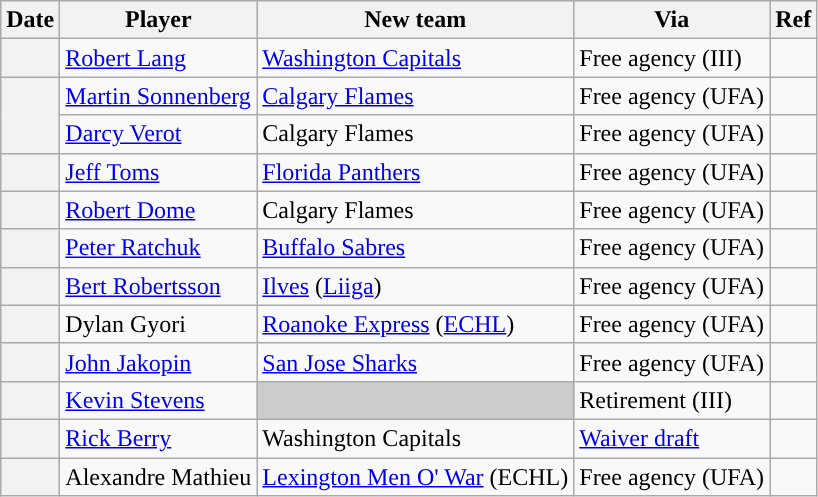<table class="wikitable plainrowheaders">
<tr style="background:#ddd; text-align:center;">
<th>Date</th>
<th>Player</th>
<th>New team</th>
<th>Via</th>
<th>Ref</th>
</tr>
<tr>
<th scope="row"></th>
<td><a href='#'>Robert Lang</a></td>
<td><a href='#'>Washington Capitals</a></td>
<td>Free agency (III)</td>
<td></td>
</tr>
<tr>
<th scope="row" rowspan=2></th>
<td><a href='#'>Martin Sonnenberg</a></td>
<td><a href='#'>Calgary Flames</a></td>
<td>Free agency (UFA)</td>
<td></td>
</tr>
<tr>
<td><a href='#'>Darcy Verot</a></td>
<td>Calgary Flames</td>
<td>Free agency (UFA)</td>
<td></td>
</tr>
<tr>
<th scope="row"></th>
<td><a href='#'>Jeff Toms</a></td>
<td><a href='#'>Florida Panthers</a></td>
<td>Free agency (UFA)</td>
<td></td>
</tr>
<tr>
<th scope="row"></th>
<td><a href='#'>Robert Dome</a></td>
<td>Calgary Flames</td>
<td>Free agency (UFA)</td>
<td></td>
</tr>
<tr>
<th scope="row"></th>
<td><a href='#'>Peter Ratchuk</a></td>
<td><a href='#'>Buffalo Sabres</a></td>
<td>Free agency (UFA)</td>
<td></td>
</tr>
<tr>
<th scope="row"></th>
<td><a href='#'>Bert Robertsson</a></td>
<td><a href='#'>Ilves</a> (<a href='#'>Liiga</a>)</td>
<td>Free agency (UFA)</td>
<td></td>
</tr>
<tr>
<th scope="row"></th>
<td>Dylan Gyori</td>
<td><a href='#'>Roanoke Express</a> (<a href='#'>ECHL</a>)</td>
<td>Free agency (UFA)</td>
<td></td>
</tr>
<tr>
<th scope="row"></th>
<td><a href='#'>John Jakopin</a></td>
<td><a href='#'>San Jose Sharks</a></td>
<td>Free agency (UFA)</td>
<td></td>
</tr>
<tr>
<th scope="row"></th>
<td><a href='#'>Kevin Stevens</a></td>
<td style="background:#ccc"></td>
<td>Retirement (III)</td>
<td></td>
</tr>
<tr>
<th scope="row"></th>
<td><a href='#'>Rick Berry</a></td>
<td>Washington Capitals</td>
<td><a href='#'>Waiver draft</a></td>
<td></td>
</tr>
<tr>
<th scope="row"></th>
<td>Alexandre Mathieu</td>
<td><a href='#'>Lexington Men O' War</a> (ECHL)</td>
<td>Free agency (UFA)</td>
<td></td>
</tr>
</table>
